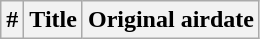<table class="wikitable plainrowheaders" style="display:inline-table;">
<tr>
<th>#</th>
<th>Title</th>
<th>Original airdate<br>





</th>
</tr>
</table>
